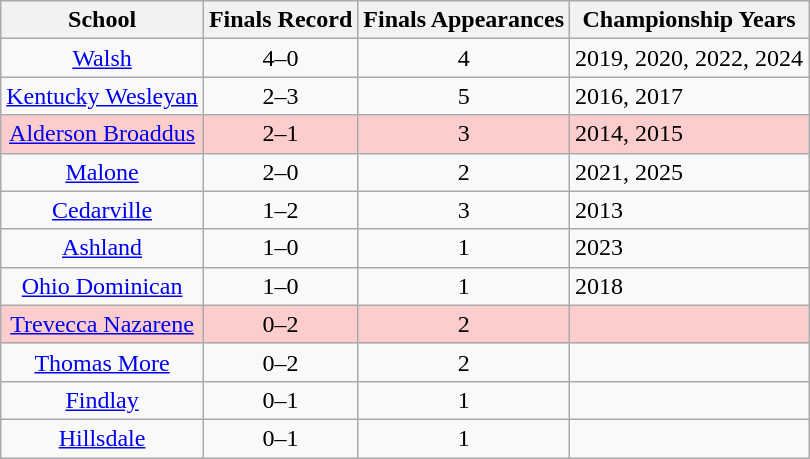<table class="wikitable sortable" style="text-align:center;">
<tr>
<th>School</th>
<th>Finals Record</th>
<th>Finals Appearances</th>
<th class=unsortable>Championship Years</th>
</tr>
<tr>
<td><a href='#'>Walsh</a></td>
<td>4–0</td>
<td>4</td>
<td align=left>2019, 2020, 2022, 2024</td>
</tr>
<tr>
<td><a href='#'>Kentucky Wesleyan</a></td>
<td>2–3</td>
<td>5</td>
<td align=left>2016, 2017</td>
</tr>
<tr bgcolor=#fdcccc>
<td><a href='#'>Alderson Broaddus</a></td>
<td>2–1</td>
<td>3</td>
<td align=left>2014, 2015</td>
</tr>
<tr>
<td><a href='#'>Malone</a></td>
<td>2–0</td>
<td>2</td>
<td align=left>2021, 2025</td>
</tr>
<tr>
<td><a href='#'>Cedarville</a></td>
<td>1–2</td>
<td>3</td>
<td align=left>2013</td>
</tr>
<tr>
<td><a href='#'>Ashland</a></td>
<td>1–0</td>
<td>1</td>
<td align=left>2023</td>
</tr>
<tr>
<td><a href='#'>Ohio Dominican</a></td>
<td>1–0</td>
<td>1</td>
<td align=left>2018</td>
</tr>
<tr bgcolor=#fdcccc>
<td><a href='#'>Trevecca Nazarene</a></td>
<td>0–2</td>
<td>2</td>
<td align=left></td>
</tr>
<tr>
<td><a href='#'>Thomas More</a></td>
<td>0–2</td>
<td>2</td>
<td align=left></td>
</tr>
<tr>
<td><a href='#'>Findlay</a></td>
<td>0–1</td>
<td>1</td>
<td align=left></td>
</tr>
<tr>
<td><a href='#'>Hillsdale</a></td>
<td>0–1</td>
<td>1</td>
<td align=left></td>
</tr>
</table>
